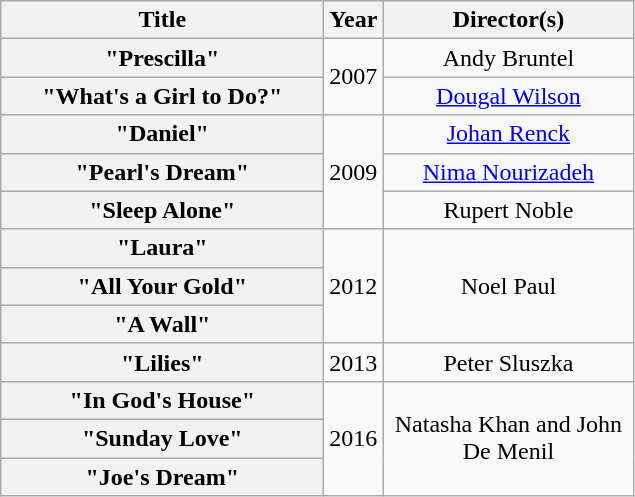<table class="wikitable plainrowheaders" style="text-align:center;">
<tr>
<th scope="col" style="width:13em;">Title</th>
<th scope="col">Year</th>
<th scope="col" style="width:10em;">Director(s)</th>
</tr>
<tr>
<th scope="row">"Prescilla"</th>
<td rowspan="2">2007</td>
<td>Andy Bruntel</td>
</tr>
<tr>
<th scope="row">"What's a Girl to Do?"</th>
<td><a href='#'>Dougal Wilson</a></td>
</tr>
<tr>
<th scope="row">"Daniel"</th>
<td rowspan="3">2009</td>
<td><a href='#'>Johan Renck</a></td>
</tr>
<tr>
<th scope="row">"Pearl's Dream"</th>
<td><a href='#'>Nima Nourizadeh</a></td>
</tr>
<tr>
<th scope="row">"Sleep Alone"</th>
<td>Rupert Noble</td>
</tr>
<tr>
<th scope="row">"Laura"</th>
<td rowspan="3">2012</td>
<td rowspan="3">Noel Paul</td>
</tr>
<tr>
<th scope="row">"All Your Gold"</th>
</tr>
<tr>
<th scope="row">"A Wall"</th>
</tr>
<tr>
<th scope="row">"Lilies"</th>
<td>2013</td>
<td>Peter Sluszka</td>
</tr>
<tr>
<th scope="row">"In God's House"</th>
<td rowspan="3">2016</td>
<td rowspan="3">Natasha Khan and John De Menil</td>
</tr>
<tr>
<th scope="row">"Sunday Love"</th>
</tr>
<tr>
<th scope="row">"Joe's Dream"</th>
</tr>
</table>
